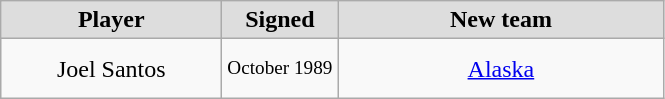<table class="wikitable" style="text-align: center">
<tr align="center" bgcolor="#dddddd">
<td style="width:140px"><strong>Player</strong></td>
<td style="width:70px"><strong>Signed</strong></td>
<td style="width:210px"><strong>New team</strong></td>
</tr>
<tr style="height:40px">
<td>Joel Santos</td>
<td style="font-size: 80%">October 1989</td>
<td><a href='#'>Alaska</a></td>
</tr>
</table>
